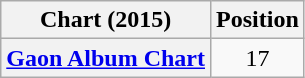<table class="wikitable plainrowheaders sortable" style="text-align:center;" border="1">
<tr>
<th scope="col">Chart (2015)</th>
<th scope="col">Position</th>
</tr>
<tr>
<th scope="row"><a href='#'>Gaon Album Chart</a></th>
<td>17</td>
</tr>
</table>
